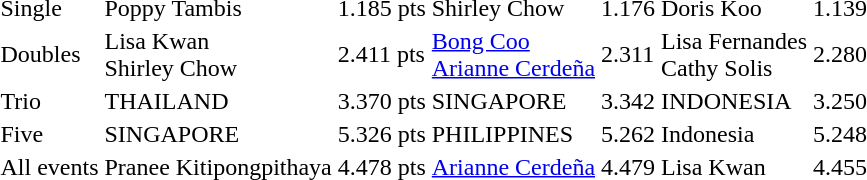<table>
<tr>
<td>Single</td>
<td> Poppy Tambis</td>
<td>1.185 pts</td>
<td> Shirley Chow</td>
<td>1.176</td>
<td> Doris Koo</td>
<td>1.139</td>
</tr>
<tr>
<td>Doubles</td>
<td> Lisa Kwan <br>  Shirley Chow</td>
<td>2.411 pts</td>
<td><a href='#'>Bong Coo</a> <br>  <a href='#'>Arianne Cerdeña</a></td>
<td>2.311</td>
<td> Lisa Fernandes <br>  Cathy Solis</td>
<td>2.280</td>
</tr>
<tr>
<td>Trio</td>
<td> THAILAND</td>
<td>3.370 pts</td>
<td> SINGAPORE</td>
<td>3.342</td>
<td> INDONESIA</td>
<td>3.250</td>
</tr>
<tr>
<td>Five</td>
<td> SINGAPORE</td>
<td>5.326 pts</td>
<td> PHILIPPINES</td>
<td>5.262</td>
<td> Indonesia</td>
<td>5.248</td>
</tr>
<tr>
<td>All events</td>
<td> Pranee Kitipongpithaya</td>
<td>4.478 pts</td>
<td> <a href='#'>Arianne Cerdeña</a></td>
<td>4.479</td>
<td> Lisa Kwan</td>
<td>4.455</td>
</tr>
</table>
